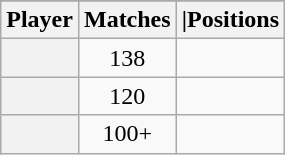<table class="wikitable sortable plainrowheaders static-row-numbers" style="text-align: center;">
<tr>
</tr>
<tr>
<th scope="col">Player</th>
<th scope="col">Matches</th>
<th scope="col">|Positions</th>
</tr>
<tr>
<th scope="row"></th>
<td>138</td>
<td></td>
</tr>
<tr>
<th scope="row"></th>
<td>120</td>
<td></td>
</tr>
<tr>
<th scope="row"></th>
<td>100+</td>
<td></td>
</tr>
</table>
